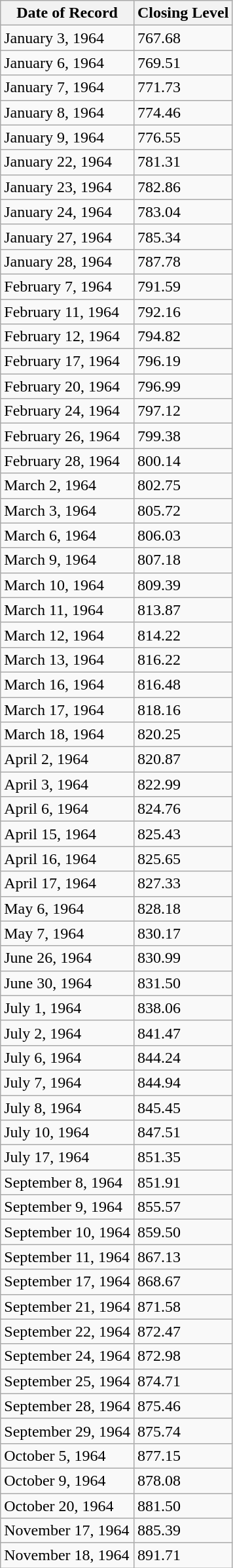<table class="wikitable">
<tr>
<th>Date of Record</th>
<th>Closing Level</th>
</tr>
<tr>
<td>January 3, 1964</td>
<td>767.68</td>
</tr>
<tr>
<td>January 6, 1964</td>
<td>769.51</td>
</tr>
<tr>
<td>January 7, 1964</td>
<td>771.73</td>
</tr>
<tr>
<td>January 8, 1964</td>
<td>774.46</td>
</tr>
<tr>
<td>January 9, 1964</td>
<td>776.55</td>
</tr>
<tr>
<td>January 22, 1964</td>
<td>781.31</td>
</tr>
<tr>
<td>January 23, 1964</td>
<td>782.86</td>
</tr>
<tr>
<td>January 24, 1964</td>
<td>783.04</td>
</tr>
<tr>
<td>January 27, 1964</td>
<td>785.34</td>
</tr>
<tr>
<td>January 28, 1964</td>
<td>787.78</td>
</tr>
<tr>
<td>February 7, 1964</td>
<td>791.59</td>
</tr>
<tr>
<td>February 11, 1964</td>
<td>792.16</td>
</tr>
<tr>
<td>February 12, 1964</td>
<td>794.82</td>
</tr>
<tr>
<td>February 17, 1964</td>
<td>796.19</td>
</tr>
<tr>
<td>February 20, 1964</td>
<td>796.99</td>
</tr>
<tr>
<td>February 24, 1964</td>
<td>797.12</td>
</tr>
<tr>
<td>February 26, 1964</td>
<td>799.38</td>
</tr>
<tr>
<td>February 28, 1964</td>
<td>800.14</td>
</tr>
<tr>
<td>March 2, 1964</td>
<td>802.75</td>
</tr>
<tr>
<td>March 3, 1964</td>
<td>805.72</td>
</tr>
<tr>
<td>March 6, 1964</td>
<td>806.03</td>
</tr>
<tr>
<td>March 9, 1964</td>
<td>807.18</td>
</tr>
<tr>
<td>March 10, 1964</td>
<td>809.39</td>
</tr>
<tr>
<td>March 11, 1964</td>
<td>813.87</td>
</tr>
<tr>
<td>March 12, 1964</td>
<td>814.22</td>
</tr>
<tr>
<td>March 13, 1964</td>
<td>816.22</td>
</tr>
<tr>
<td>March 16, 1964</td>
<td>816.48</td>
</tr>
<tr>
<td>March 17, 1964</td>
<td>818.16</td>
</tr>
<tr>
<td>March 18, 1964</td>
<td>820.25</td>
</tr>
<tr>
<td>April 2, 1964</td>
<td>820.87</td>
</tr>
<tr>
<td>April 3, 1964</td>
<td>822.99</td>
</tr>
<tr>
<td>April 6, 1964</td>
<td>824.76</td>
</tr>
<tr>
<td>April 15, 1964</td>
<td>825.43</td>
</tr>
<tr>
<td>April 16, 1964</td>
<td>825.65</td>
</tr>
<tr>
<td>April 17, 1964</td>
<td>827.33</td>
</tr>
<tr>
<td>May 6, 1964</td>
<td>828.18</td>
</tr>
<tr>
<td>May 7, 1964</td>
<td>830.17</td>
</tr>
<tr>
<td>June 26, 1964</td>
<td>830.99</td>
</tr>
<tr>
<td>June 30, 1964</td>
<td>831.50</td>
</tr>
<tr>
<td>July 1, 1964</td>
<td>838.06</td>
</tr>
<tr>
<td>July 2, 1964</td>
<td>841.47</td>
</tr>
<tr>
<td>July 6, 1964</td>
<td>844.24</td>
</tr>
<tr>
<td>July 7, 1964</td>
<td>844.94</td>
</tr>
<tr>
<td>July 8, 1964</td>
<td>845.45</td>
</tr>
<tr>
<td>July 10, 1964</td>
<td>847.51</td>
</tr>
<tr>
<td>July 17, 1964</td>
<td>851.35</td>
</tr>
<tr>
<td>September 8, 1964</td>
<td>851.91</td>
</tr>
<tr>
<td>September 9, 1964</td>
<td>855.57</td>
</tr>
<tr>
<td>September 10, 1964</td>
<td>859.50</td>
</tr>
<tr>
<td>September 11, 1964</td>
<td>867.13</td>
</tr>
<tr>
<td>September 17, 1964</td>
<td>868.67</td>
</tr>
<tr>
<td>September 21, 1964</td>
<td>871.58</td>
</tr>
<tr>
<td>September 22, 1964</td>
<td>872.47</td>
</tr>
<tr>
<td>September 24, 1964</td>
<td>872.98</td>
</tr>
<tr>
<td>September 25, 1964</td>
<td>874.71</td>
</tr>
<tr>
<td>September 28, 1964</td>
<td>875.46</td>
</tr>
<tr>
<td>September 29, 1964</td>
<td>875.74</td>
</tr>
<tr>
<td>October 5, 1964</td>
<td>877.15</td>
</tr>
<tr>
<td>October 9, 1964</td>
<td>878.08</td>
</tr>
<tr>
<td>October 20, 1964</td>
<td>881.50</td>
</tr>
<tr>
<td>November 17, 1964</td>
<td>885.39</td>
</tr>
<tr>
<td>November 18, 1964</td>
<td>891.71</td>
</tr>
</table>
